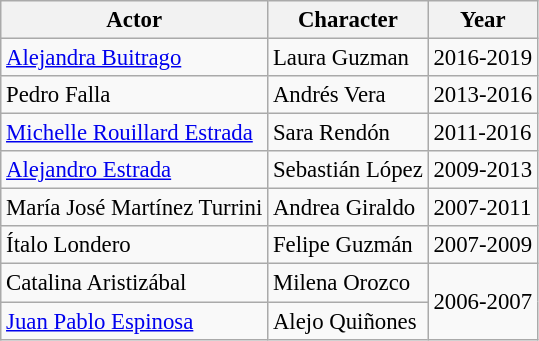<table class="wikitable" style="font-size:95%;">
<tr>
<th>Actor</th>
<th>Character</th>
<th>Year</th>
</tr>
<tr>
<td><a href='#'>Alejandra Buitrago</a></td>
<td>Laura Guzman</td>
<td>2016-2019</td>
</tr>
<tr>
<td>Pedro Falla</td>
<td>Andrés Vera</td>
<td>2013-2016</td>
</tr>
<tr>
<td><a href='#'>Michelle Rouillard Estrada</a></td>
<td>Sara Rendón</td>
<td>2011-2016</td>
</tr>
<tr>
<td><a href='#'>Alejandro Estrada</a></td>
<td>Sebastián López</td>
<td>2009-2013</td>
</tr>
<tr>
<td>María José Martínez Turrini</td>
<td>Andrea Giraldo</td>
<td>2007-2011</td>
</tr>
<tr>
<td>Ítalo Londero</td>
<td>Felipe Guzmán</td>
<td>2007-2009</td>
</tr>
<tr>
<td>Catalina Aristizábal</td>
<td>Milena Orozco</td>
<td rowspan="2">2006-2007</td>
</tr>
<tr>
<td><a href='#'>Juan Pablo Espinosa</a></td>
<td>Alejo Quiñones</td>
</tr>
</table>
